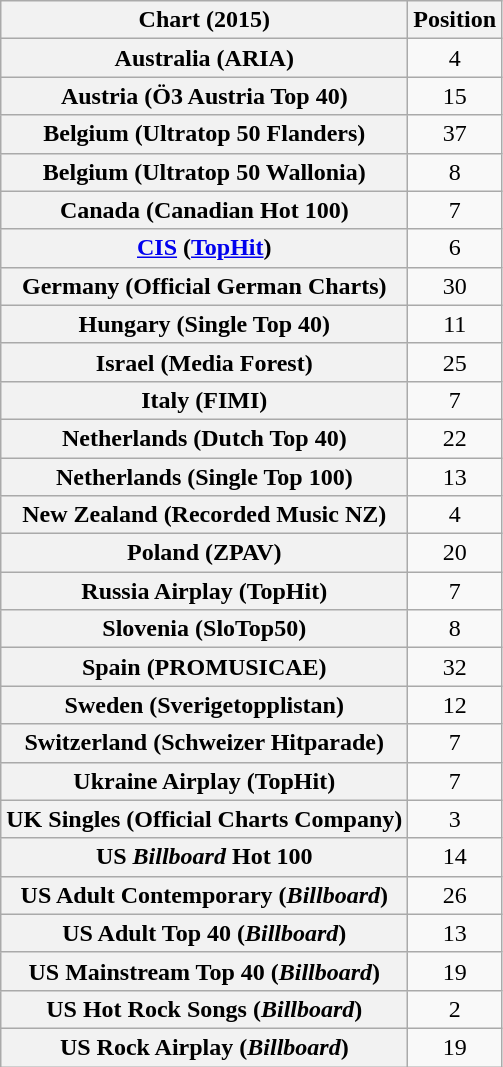<table class="wikitable sortable plainrowheaders" style="text-align:center">
<tr>
<th scope="col">Chart (2015)</th>
<th scope="col">Position</th>
</tr>
<tr>
<th scope="row">Australia (ARIA)</th>
<td>4</td>
</tr>
<tr>
<th scope="row">Austria (Ö3 Austria Top 40)</th>
<td>15</td>
</tr>
<tr>
<th scope="row">Belgium (Ultratop 50 Flanders)</th>
<td>37</td>
</tr>
<tr>
<th scope="row">Belgium (Ultratop 50 Wallonia)</th>
<td>8</td>
</tr>
<tr>
<th scope="row">Canada (Canadian Hot 100)</th>
<td>7</td>
</tr>
<tr>
<th scope="row"><a href='#'>CIS</a> (<a href='#'>TopHit</a>)</th>
<td>6</td>
</tr>
<tr>
<th scope="row">Germany (Official German Charts)</th>
<td>30</td>
</tr>
<tr>
<th scope="row">Hungary (Single Top 40)</th>
<td>11</td>
</tr>
<tr>
<th scope="row">Israel (Media Forest)</th>
<td>25</td>
</tr>
<tr>
<th scope="row">Italy (FIMI)</th>
<td>7</td>
</tr>
<tr>
<th scope="row">Netherlands (Dutch Top 40)</th>
<td>22</td>
</tr>
<tr>
<th scope="row">Netherlands (Single Top 100)</th>
<td>13</td>
</tr>
<tr>
<th scope="row">New Zealand (Recorded Music NZ)</th>
<td>4</td>
</tr>
<tr>
<th scope="row">Poland (ZPAV)</th>
<td>20</td>
</tr>
<tr>
<th scope="row">Russia Airplay (TopHit)</th>
<td>7</td>
</tr>
<tr>
<th scope="row">Slovenia (SloTop50)</th>
<td align=center>8</td>
</tr>
<tr>
<th scope="row">Spain (PROMUSICAE)</th>
<td>32</td>
</tr>
<tr>
<th scope="row">Sweden (Sverigetopplistan)</th>
<td>12</td>
</tr>
<tr>
<th scope="row">Switzerland (Schweizer Hitparade)</th>
<td>7</td>
</tr>
<tr>
<th scope="row">Ukraine Airplay (TopHit)</th>
<td>7</td>
</tr>
<tr>
<th scope="row">UK Singles (Official Charts Company)</th>
<td>3</td>
</tr>
<tr>
<th scope="row">US <em>Billboard</em> Hot 100</th>
<td>14</td>
</tr>
<tr>
<th scope="row">US Adult Contemporary (<em>Billboard</em>)</th>
<td>26</td>
</tr>
<tr>
<th scope="row">US Adult Top 40 (<em>Billboard</em>)</th>
<td>13</td>
</tr>
<tr>
<th scope="row">US Mainstream Top 40 (<em>Billboard</em>)</th>
<td>19</td>
</tr>
<tr>
<th scope="row">US Hot Rock Songs (<em>Billboard</em>)</th>
<td>2</td>
</tr>
<tr>
<th scope="row">US Rock Airplay (<em>Billboard</em>)</th>
<td>19</td>
</tr>
</table>
